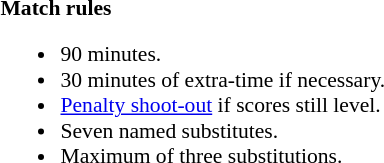<table width=100% style="font-size: 90%">
<tr>
<td width=50% valign=top><br><strong>Match rules</strong><ul><li>90 minutes.</li><li>30 minutes of extra-time if necessary.</li><li><a href='#'>Penalty shoot-out</a> if scores still level.</li><li>Seven named substitutes.</li><li>Maximum of three substitutions.</li></ul></td>
</tr>
</table>
